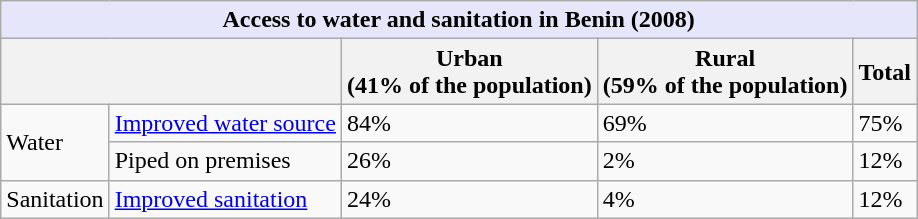<table class="wikitable">
<tr>
<th style="background:#E6E6FA" colspan=5>Access to water and sanitation in Benin (2008)</th>
</tr>
<tr>
<th colspan=2></th>
<th>Urban<br>(41% of the population)</th>
<th>Rural<br>(59% of the population)</th>
<th>Total</th>
</tr>
<tr>
<td rowspan=2>Water</td>
<td><a href='#'>Improved water source</a></td>
<td>84%</td>
<td>69%</td>
<td>75%</td>
</tr>
<tr>
<td>Piped on premises</td>
<td>26%</td>
<td>2%</td>
<td>12%</td>
</tr>
<tr>
<td>Sanitation</td>
<td><a href='#'>Improved sanitation</a></td>
<td>24%</td>
<td>4%</td>
<td>12%</td>
</tr>
</table>
